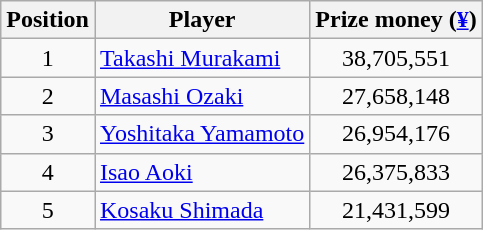<table class="wikitable">
<tr>
<th>Position</th>
<th>Player</th>
<th>Prize money (<a href='#'>¥</a>)</th>
</tr>
<tr>
<td align=center>1</td>
<td> <a href='#'>Takashi Murakami</a></td>
<td align=center>38,705,551</td>
</tr>
<tr>
<td align=center>2</td>
<td> <a href='#'>Masashi Ozaki</a></td>
<td align=center>27,658,148</td>
</tr>
<tr>
<td align=center>3</td>
<td> <a href='#'>Yoshitaka Yamamoto</a></td>
<td align=center>26,954,176</td>
</tr>
<tr>
<td align=center>4</td>
<td> <a href='#'>Isao Aoki</a></td>
<td align=center>26,375,833</td>
</tr>
<tr>
<td align=center>5</td>
<td> <a href='#'>Kosaku Shimada</a></td>
<td align=center>21,431,599</td>
</tr>
</table>
